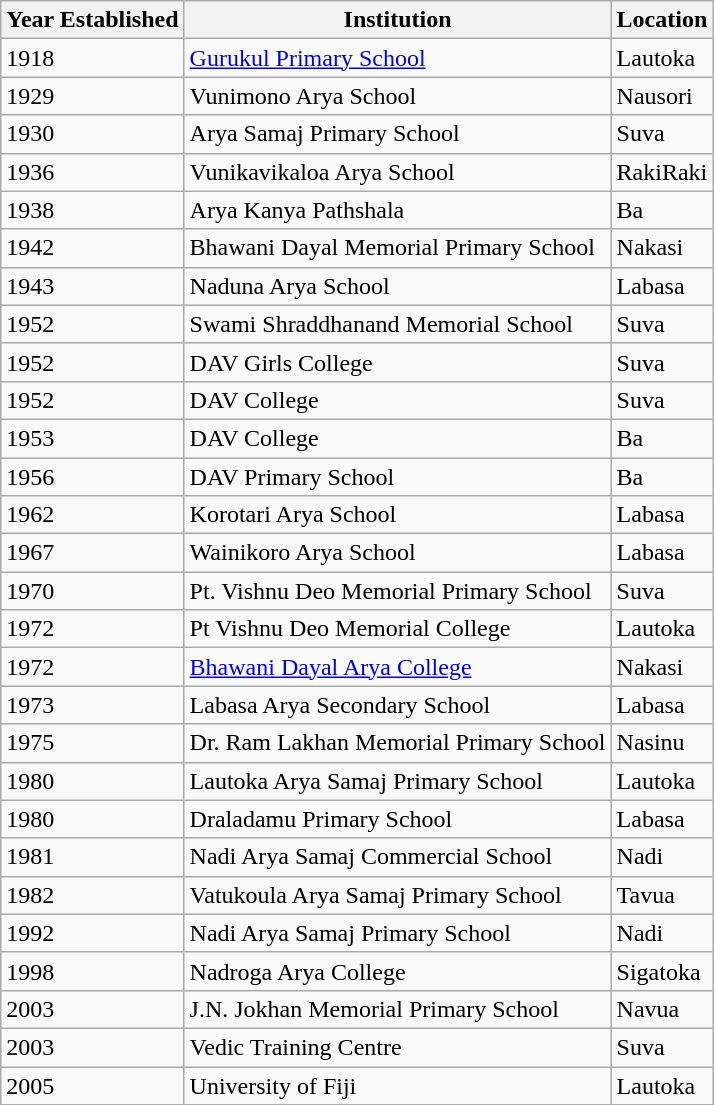<table class="wikitable">
<tr>
<th>Year Established</th>
<th>Institution</th>
<th>Location</th>
</tr>
<tr>
<td>1918</td>
<td><a href='#'>Gurukul Primary School</a></td>
<td>Lautoka</td>
</tr>
<tr>
<td>1929</td>
<td>Vunimono Arya School</td>
<td>Nausori</td>
</tr>
<tr>
<td>1930</td>
<td>Arya Samaj Primary School</td>
<td>Suva</td>
</tr>
<tr>
<td>1936</td>
<td>Vunikavikaloa Arya School</td>
<td>RakiRaki</td>
</tr>
<tr>
<td>1938</td>
<td>Arya Kanya Pathshala</td>
<td>Ba</td>
</tr>
<tr>
<td>1942</td>
<td>Bhawani Dayal Memorial Primary School</td>
<td>Nakasi</td>
</tr>
<tr>
<td>1943</td>
<td>Naduna Arya School</td>
<td>Labasa</td>
</tr>
<tr>
<td>1952</td>
<td>Swami Shraddhanand Memorial School</td>
<td>Suva</td>
</tr>
<tr>
<td>1952</td>
<td>DAV Girls College</td>
<td>Suva</td>
</tr>
<tr>
<td>1952</td>
<td>DAV College</td>
<td>Suva</td>
</tr>
<tr>
<td>1953</td>
<td>DAV College</td>
<td>Ba</td>
</tr>
<tr>
<td>1956</td>
<td>DAV Primary School</td>
<td>Ba</td>
</tr>
<tr>
<td>1962</td>
<td>Korotari Arya School</td>
<td>Labasa</td>
</tr>
<tr>
<td>1967</td>
<td>Wainikoro Arya School</td>
<td>Labasa</td>
</tr>
<tr>
<td>1970</td>
<td>Pt. Vishnu Deo Memorial Primary School</td>
<td>Suva</td>
</tr>
<tr>
<td>1972</td>
<td>Pt Vishnu Deo Memorial College</td>
<td>Lautoka</td>
</tr>
<tr>
<td>1972</td>
<td><a href='#'>Bhawani Dayal Arya College</a></td>
<td>Nakasi</td>
</tr>
<tr>
<td>1973</td>
<td>Labasa Arya Secondary School</td>
<td>Labasa</td>
</tr>
<tr>
<td>1975</td>
<td>Dr. Ram Lakhan Memorial Primary School</td>
<td>Nasinu</td>
</tr>
<tr>
<td>1980</td>
<td>Lautoka Arya Samaj Primary School</td>
<td>Lautoka</td>
</tr>
<tr>
<td>1980</td>
<td>Draladamu Primary School</td>
<td>Labasa</td>
</tr>
<tr>
<td>1981</td>
<td>Nadi Arya Samaj Commercial School</td>
<td>Nadi</td>
</tr>
<tr>
<td>1982</td>
<td>Vatukoula Arya Samaj Primary School</td>
<td>Tavua</td>
</tr>
<tr>
<td>1992</td>
<td>Nadi Arya Samaj Primary School</td>
<td>Nadi</td>
</tr>
<tr>
<td>1998</td>
<td>Nadroga Arya College</td>
<td>Sigatoka</td>
</tr>
<tr>
<td>2003</td>
<td>J.N. Jokhan Memorial Primary School</td>
<td>Navua</td>
</tr>
<tr>
<td>2003</td>
<td>Vedic Training Centre</td>
<td>Suva</td>
</tr>
<tr>
<td>2005</td>
<td>University of Fiji</td>
<td>Lautoka</td>
</tr>
</table>
